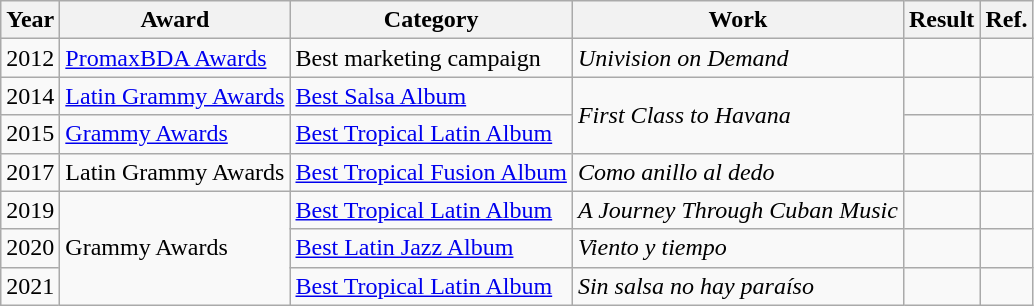<table class="wikitable">
<tr>
<th>Year</th>
<th>Award</th>
<th>Category</th>
<th>Work</th>
<th>Result</th>
<th>Ref.</th>
</tr>
<tr>
<td>2012</td>
<td><a href='#'>PromaxBDA Awards</a></td>
<td>Best marketing campaign</td>
<td><em>Univision on Demand</em></td>
<td></td>
<td></td>
</tr>
<tr>
<td>2014</td>
<td><a href='#'>Latin Grammy Awards</a></td>
<td><a href='#'>Best Salsa Album</a></td>
<td rowspan="2"><em>First Class to Havana</em></td>
<td></td>
<td></td>
</tr>
<tr>
<td>2015</td>
<td><a href='#'>Grammy Awards</a></td>
<td><a href='#'>Best Tropical Latin Album</a></td>
<td></td>
<td></td>
</tr>
<tr>
<td>2017</td>
<td>Latin Grammy Awards</td>
<td><a href='#'>Best Tropical Fusion Album</a></td>
<td><em>Como anillo al dedo</em></td>
<td></td>
<td></td>
</tr>
<tr>
<td>2019</td>
<td rowspan="3">Grammy Awards</td>
<td><a href='#'>Best Tropical Latin Album</a></td>
<td><em>A Journey Through Cuban Music</em></td>
<td></td>
<td></td>
</tr>
<tr>
<td>2020</td>
<td><a href='#'>Best Latin Jazz Album</a></td>
<td><em>Viento y tiempo</em></td>
<td></td>
<td></td>
</tr>
<tr>
<td>2021</td>
<td><a href='#'>Best Tropical Latin Album</a></td>
<td><em>Sin salsa no hay paraíso</em></td>
<td></td>
<td></td>
</tr>
</table>
